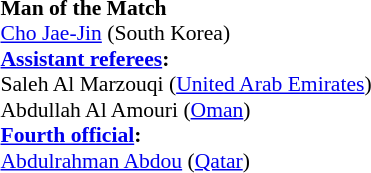<table width=50% style="font-size: 90%">
<tr>
<td><br><strong>Man of the Match</strong>
<br><a href='#'>Cho Jae-Jin</a> (South Korea)<br><strong><a href='#'>Assistant referees</a>:</strong>
<br>Saleh Al Marzouqi (<a href='#'>United Arab Emirates</a>)
<br>Abdullah Al Amouri (<a href='#'>Oman</a>)
<br><strong><a href='#'>Fourth official</a>:</strong>
<br><a href='#'>Abdulrahman Abdou</a> (<a href='#'>Qatar</a>)</td>
</tr>
</table>
